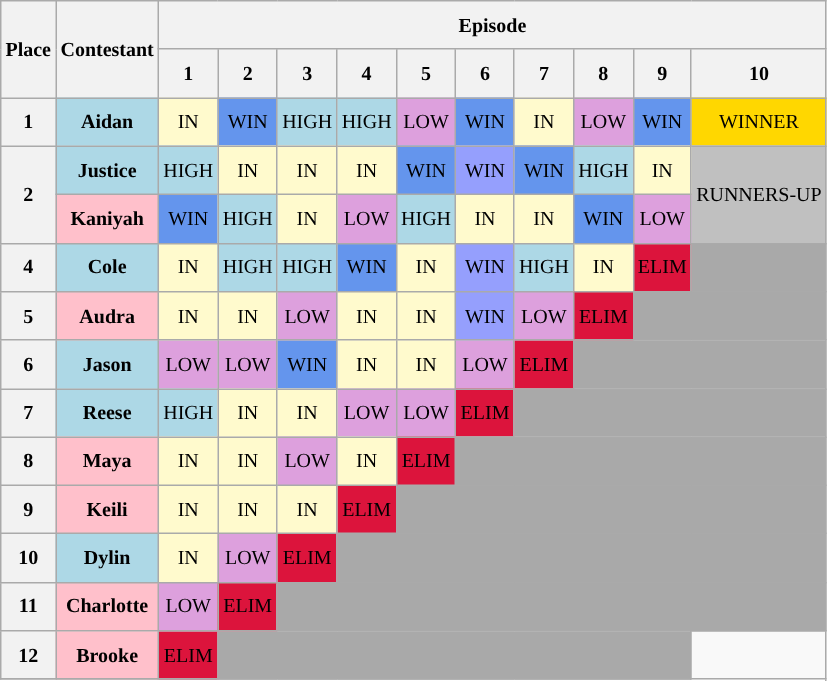<table class="wikitable" style="text-align: center; font-size: 10pt; line-height:26px;">
<tr>
<th rowspan="2">Place</th>
<th rowspan="2">Contestant</th>
<th colspan="10">Episode</th>
</tr>
<tr>
<th colspan="1">1</th>
<th colspan="1">2</th>
<th colspan="1">3</th>
<th colspan="1">4</th>
<th colspan="1">5</th>
<th colspan="1">6</th>
<th colspan="1">7</th>
<th colspan="1">8</th>
<th colspan="1">9</th>
<th colspan="1">10</th>
</tr>
<tr>
<th - rowspan="1">1</th>
<th style="background:lightblue;">Aidan</th>
<td style="background:lemonchiffon;">IN</td>
<td style="background:cornflowerblue;">WIN</td>
<td style="background:lightblue;">HIGH</td>
<td style="background:lightblue;">HIGH</td>
<td style="background:plum;">LOW</td>
<td style="background:cornflowerblue;">WIN</td>
<td style="background:lemonchiffon;">IN</td>
<td style="background:plum;">LOW</td>
<td style="background:cornflowerblue;">WIN</td>
<td style="background:gold;">WINNER</td>
</tr>
<tr>
<th rowspan=2>2</th>
<th style="background:lightblue">Justice</th>
<td style="background:lightblue;">HIGH</td>
<td style="background:lemonchiffon;">IN</td>
<td style="background:lemonchiffon;">IN</td>
<td style="background:lemonchiffon;">IN</td>
<td style="background:cornflowerblue;">WIN</td>
<td style="background:#959ffd;">WIN</td>
<td style="background:cornflowerblue;">WIN</td>
<td style="background:lightblue;">HIGH</td>
<td style="background:lemonchiffon;">IN</td>
<td rowspan=2 style="background:silver;">RUNNERS-UP</td>
</tr>
<tr>
<th style="background:pink">Kaniyah</th>
<td style="background:cornflowerblue;">WIN</td>
<td style="background:lightblue;">HIGH</td>
<td style="background:lemonchiffon;">IN</td>
<td style="background:plum;">LOW</td>
<td style="background:lightblue;">HIGH</td>
<td style="background:lemonchiffon;">IN</td>
<td style="background:lemonchiffon;">IN</td>
<td style="background:cornflowerblue;">WIN</td>
<td style="background:plum;">LOW</td>
</tr>
<tr>
<th rowspan="1">4</th>
<th style="background:lightblue">Cole</th>
<td style="background:lemonchiffon;">IN</td>
<td style="background:lightblue;">HIGH</td>
<td style="background:lightblue;">HIGH</td>
<td style="background:cornflowerblue;">WIN</td>
<td style="background:lemonchiffon;">IN</td>
<td style="background:#959ffd;">WIN</td>
<td style="background:lightblue;">HIGH</td>
<td style="background:lemonchiffon;">IN</td>
<td style="background:crimson;">ELIM</td>
<td style="background:Darkgrey;" colspan"="2"></td>
</tr>
<tr>
<th rowspan="1">5</th>
<th style="background:pink">Audra</th>
<td style="background:lemonchiffon;">IN</td>
<td style="background:lemonchiffon;">IN</td>
<td style="background:plum;">LOW</td>
<td style="background:lemonchiffon;">IN</td>
<td style="background:lemonchiffon;">IN</td>
<td style="background:#959ffd;">WIN</td>
<td style="background:plum">LOW</td>
<td style="background:crimson;">ELIM</td>
<td colspan="2" style="background:Darkgrey;" colspan"="2"></td>
</tr>
<tr>
<th rowspan="1">6</th>
<th style="background:lightblue">Jason</th>
<td style="background:plum;">LOW</td>
<td style="background:plum;">LOW</td>
<td style="background:cornflowerblue;">WIN</td>
<td style="background:lemonchiffon;">IN</td>
<td style="background:lemonchiffon;">IN</td>
<td style="background:plum;">LOW</td>
<td style="background:crimson;">ELIM</td>
<td colspan="3" style="background:Darkgrey;" colspan"="2"></td>
</tr>
<tr>
<th - rowspan="1">7</th>
<th style="background:lightblue">Reese</th>
<td style="background:lightblue;">HIGH</td>
<td style="background:lemonchiffon;">IN</td>
<td style="background:lemonchiffon;">IN</td>
<td style="background:plum;">LOW</td>
<td style="background:plum;">LOW</td>
<td style="background:crimson;">ELIM</td>
<td colspan="4" style="background:Darkgrey;" colspan"="2"></td>
</tr>
<tr>
<th - rowspan="1">8</th>
<th style="background:pink">Maya</th>
<td style="background:lemonchiffon;">IN</td>
<td style="background:lemonchiffon;">IN</td>
<td style="background:plum;">LOW</td>
<td style="background:lemonchiffon;">IN</td>
<td style="background:crimson;">ELIM</td>
<td colspan="5" style="background:Darkgrey;" colspan"="2"></td>
</tr>
<tr>
<th - rowspan="1">9</th>
<th style="background:pink">Keili</th>
<td style="background:lemonchiffon;">IN</td>
<td style="background:lemonchiffon;">IN</td>
<td style="background:lemonchiffon;">IN</td>
<td style="background:crimson;">ELIM</td>
<td colspan="6" style="background:Darkgrey;" colspan"="2"></td>
</tr>
<tr>
<th rowspan="1">10</th>
<th style="background:lightblue">Dylin</th>
<td style="background:lemonchiffon;">IN</td>
<td style="background:plum;">LOW</td>
<td style="background:crimson;">ELIM</td>
<td colspan="7" style="background:Darkgrey;" colspan"="2"></td>
</tr>
<tr>
<th rowspan="1">11</th>
<th style="background:pink">Charlotte</th>
<td style="background:plum;">LOW</td>
<td style="background:crimson;">ELIM</td>
<td colspan="8" style="background:Darkgrey;" colspan"=2"></td>
</tr>
<tr>
<th - rowspan="1">12</th>
<th style="background:pink">Brooke</th>
<td style="background:crimson;">ELIM</td>
<td colspan="8" style="background:darkgrey;" colspan="9"></td>
</tr>
<tr>
</tr>
</table>
